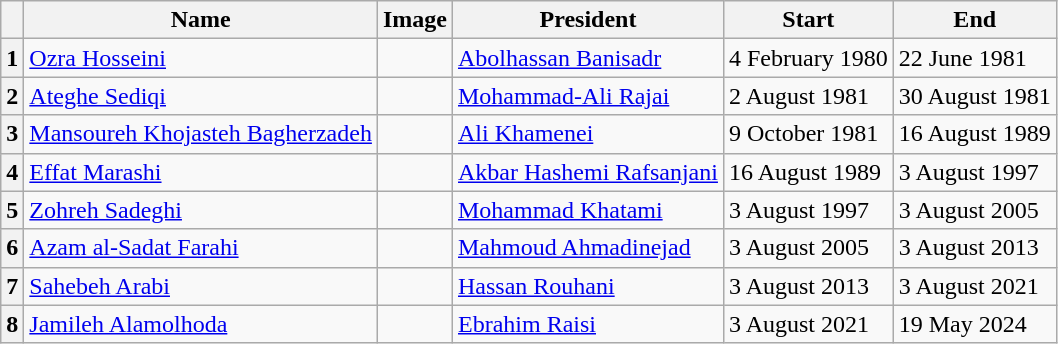<table class="wikitable">
<tr>
<th></th>
<th>Name</th>
<th>Image</th>
<th>President</th>
<th>Start</th>
<th>End</th>
</tr>
<tr>
<th>1</th>
<td><a href='#'>Ozra Hosseini</a></td>
<td></td>
<td><a href='#'>Abolhassan Banisadr</a></td>
<td>4 February 1980</td>
<td>22 June 1981</td>
</tr>
<tr>
<th>2</th>
<td><a href='#'>Ateghe Sediqi</a></td>
<td></td>
<td><a href='#'>Mohammad-Ali Rajai</a></td>
<td>2 August 1981</td>
<td>30 August 1981</td>
</tr>
<tr>
<th>3</th>
<td><a href='#'>Mansoureh Khojasteh Bagherzadeh</a></td>
<td></td>
<td><a href='#'>Ali Khamenei</a></td>
<td>9 October 1981</td>
<td>16 August 1989</td>
</tr>
<tr>
<th>4</th>
<td><a href='#'>Effat Marashi</a></td>
<td></td>
<td><a href='#'>Akbar Hashemi Rafsanjani</a></td>
<td>16 August 1989</td>
<td>3 August 1997</td>
</tr>
<tr>
<th>5</th>
<td><a href='#'>Zohreh Sadeghi</a></td>
<td></td>
<td><a href='#'>Mohammad Khatami</a></td>
<td>3 August 1997</td>
<td>3 August 2005</td>
</tr>
<tr>
<th>6</th>
<td><a href='#'>Azam al-Sadat Farahi</a></td>
<td></td>
<td><a href='#'>Mahmoud Ahmadinejad</a></td>
<td>3 August 2005</td>
<td>3 August 2013</td>
</tr>
<tr>
<th>7</th>
<td><a href='#'>Sahebeh Arabi</a></td>
<td></td>
<td><a href='#'>Hassan Rouhani</a></td>
<td>3 August 2013</td>
<td>3 August 2021</td>
</tr>
<tr>
<th>8</th>
<td><a href='#'>Jamileh Alamolhoda</a></td>
<td></td>
<td><a href='#'>Ebrahim Raisi</a></td>
<td>3 August 2021</td>
<td>19 May 2024</td>
</tr>
</table>
